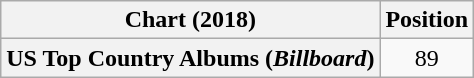<table class="wikitable plainrowheaders" style="text-align:center">
<tr>
<th scope="col">Chart (2018)</th>
<th scope="col">Position</th>
</tr>
<tr>
<th scope="row">US Top Country Albums (<em>Billboard</em>)</th>
<td>89</td>
</tr>
</table>
